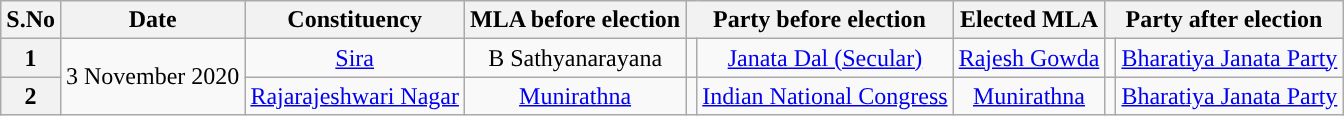<table class="wikitable sortable" style="text-align:center;">
<tr>
<th>S.No</th>
<th>Date</th>
<th>Constituency</th>
<th>MLA before election</th>
<th colspan="2">Party before election</th>
<th>Elected MLA</th>
<th colspan="2">Party after election</th>
</tr>
<tr>
<th>1</th>
<td rowspan="2">3 November 2020</td>
<td><a href='#'>Sira</a></td>
<td>B Sathyanarayana</td>
<td></td>
<td><a href='#'>Janata Dal (Secular)</a></td>
<td><a href='#'>Rajesh Gowda</a></td>
<td></td>
<td><a href='#'>Bharatiya Janata Party</a></td>
</tr>
<tr>
<th>2</th>
<td><a href='#'>Rajarajeshwari Nagar</a></td>
<td><a href='#'>Munirathna</a></td>
<td></td>
<td><a href='#'>Indian National Congress</a></td>
<td><a href='#'>Munirathna</a></td>
<td></td>
<td><a href='#'>Bharatiya Janata Party</a></td>
</tr>
</table>
